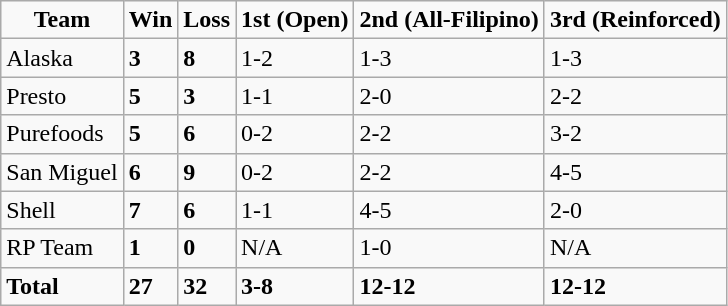<table class=wikitable sortable>
<tr align=center>
<td><strong>Team</strong></td>
<td><strong>Win</strong></td>
<td><strong>Loss</strong></td>
<td><strong>1st (Open)</strong></td>
<td><strong>2nd (All-Filipino)</strong></td>
<td><strong>3rd (Reinforced)</strong></td>
</tr>
<tr>
<td>Alaska</td>
<td><strong>3</strong></td>
<td><strong>8</strong></td>
<td>1-2</td>
<td>1-3</td>
<td>1-3</td>
</tr>
<tr>
<td>Presto</td>
<td><strong>5</strong></td>
<td><strong>3</strong></td>
<td>1-1</td>
<td>2-0</td>
<td>2-2</td>
</tr>
<tr>
<td>Purefoods</td>
<td><strong>5</strong></td>
<td><strong>6</strong></td>
<td>0-2</td>
<td>2-2</td>
<td>3-2</td>
</tr>
<tr>
<td>San Miguel</td>
<td><strong>6</strong></td>
<td><strong>9</strong></td>
<td>0-2</td>
<td>2-2</td>
<td>4-5</td>
</tr>
<tr>
<td>Shell</td>
<td><strong>7</strong></td>
<td><strong>6</strong></td>
<td>1-1</td>
<td>4-5</td>
<td>2-0</td>
</tr>
<tr>
<td>RP Team</td>
<td><strong>1</strong></td>
<td><strong>0</strong></td>
<td>N/A</td>
<td>1-0</td>
<td>N/A</td>
</tr>
<tr>
<td><strong>Total</strong></td>
<td><strong>27</strong></td>
<td><strong>32</strong></td>
<td><strong>3-8</strong></td>
<td><strong>12-12</strong></td>
<td><strong>12-12</strong></td>
</tr>
</table>
